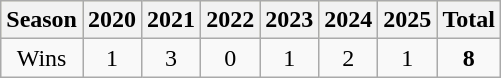<table class="wikitable">
<tr style="background:#ffc;">
<th scope="col">Season</th>
<th scope="col">2020</th>
<th scope="col">2021</th>
<th scope="col">2022</th>
<th scope="col">2023</th>
<th scope="col">2024</th>
<th scope="col">2025</th>
<th scope="col">Total</th>
</tr>
<tr style="text-align:center">
<td>Wins</td>
<td>1</td>
<td>3</td>
<td>0</td>
<td>1</td>
<td>2</td>
<td>1</td>
<td><strong>8</strong></td>
</tr>
</table>
